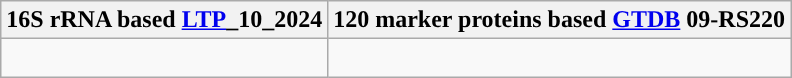<table class="wikitable">
<tr>
<th colspan=1>16S rRNA based <a href='#'>LTP</a>_10_2024</th>
<th colspan=1>120 marker proteins based <a href='#'>GTDB</a> 09-RS220</th>
</tr>
<tr>
<td style="vertical-align:top"><br></td>
<td><br></td>
</tr>
</table>
